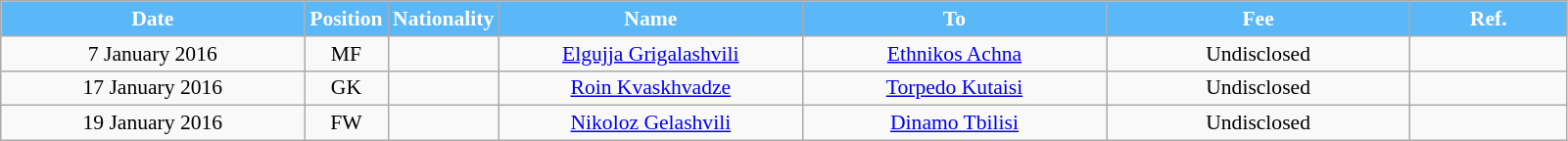<table class="wikitable"  style="text-align:center; font-size:90%; ">
<tr>
<th style="background:#5BB8F8; color:white; width:200px;">Date</th>
<th style="background:#5BB8F8; color:white; width:50px;">Position</th>
<th style="background:#5BB8F8; color:white; width:50px;">Nationality</th>
<th style="background:#5BB8F8; color:white; width:200px;">Name</th>
<th style="background:#5BB8F8; color:white; width:200px;">To</th>
<th style="background:#5BB8F8; color:white; width:200px;">Fee</th>
<th style="background:#5BB8F8; color:white; width:100px;">Ref.</th>
</tr>
<tr>
<td>7 January 2016</td>
<td>MF</td>
<td></td>
<td><a href='#'>Elgujja Grigalashvili</a></td>
<td><a href='#'>Ethnikos Achna</a></td>
<td>Undisclosed</td>
<td></td>
</tr>
<tr>
<td>17 January 2016</td>
<td>GK</td>
<td></td>
<td><a href='#'>Roin Kvaskhvadze</a></td>
<td><a href='#'>Torpedo Kutaisi</a></td>
<td>Undisclosed</td>
<td></td>
</tr>
<tr>
<td>19 January 2016</td>
<td>FW</td>
<td></td>
<td><a href='#'>Nikoloz Gelashvili</a></td>
<td><a href='#'>Dinamo Tbilisi</a></td>
<td>Undisclosed</td>
<td></td>
</tr>
</table>
